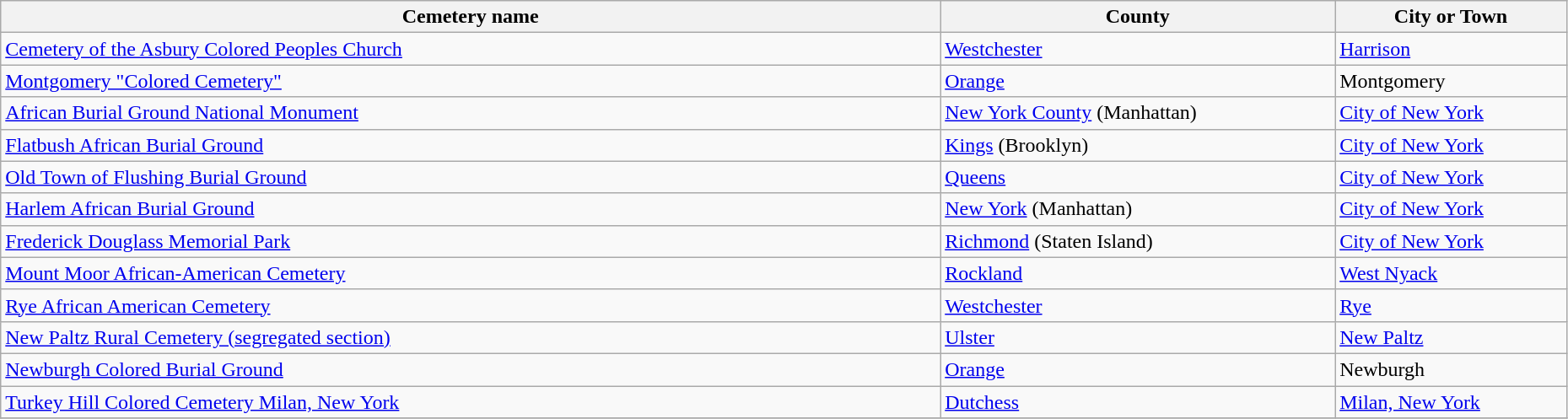<table class="wikitable sortable" style="width:98%">
<tr>
<th width = 60%><strong>Cemetery name</strong></th>
<th><strong>County</strong></th>
<th><strong>City or Town</strong></th>
</tr>
<tr>
<td><a href='#'>Cemetery of the Asbury Colored Peoples Church</a></td>
<td><a href='#'>Westchester</a></td>
<td><a href='#'>Harrison</a></td>
</tr>
<tr>
<td><a href='#'>Montgomery "Colored Cemetery"</a></td>
<td><a href='#'>Orange</a></td>
<td>Montgomery</td>
</tr>
<tr>
<td><a href='#'>African Burial Ground National Monument</a></td>
<td><a href='#'>New York County</a> (Manhattan)</td>
<td><a href='#'>City of New York</a></td>
</tr>
<tr>
<td><a href='#'>Flatbush African Burial Ground</a></td>
<td><a href='#'>Kings</a> (Brooklyn)</td>
<td><a href='#'>City of New York</a></td>
</tr>
<tr>
<td><a href='#'>Old Town of Flushing Burial Ground</a></td>
<td><a href='#'>Queens</a></td>
<td><a href='#'>City of New York</a></td>
</tr>
<tr>
<td><a href='#'>Harlem African Burial Ground</a></td>
<td><a href='#'>New York</a> (Manhattan)</td>
<td><a href='#'>City of New York</a></td>
</tr>
<tr>
<td><a href='#'>Frederick Douglass Memorial Park</a></td>
<td><a href='#'>Richmond</a> (Staten Island)</td>
<td><a href='#'>City of New York</a></td>
</tr>
<tr>
<td><a href='#'>Mount Moor African-American Cemetery</a></td>
<td><a href='#'>Rockland</a></td>
<td><a href='#'>West Nyack</a></td>
</tr>
<tr>
<td><a href='#'>Rye African American Cemetery</a></td>
<td><a href='#'>Westchester</a></td>
<td><a href='#'>Rye</a></td>
</tr>
<tr>
<td><a href='#'>New Paltz Rural Cemetery (segregated section)</a></td>
<td><a href='#'>Ulster</a></td>
<td><a href='#'>New Paltz</a></td>
</tr>
<tr>
<td><a href='#'>Newburgh Colored Burial Ground</a></td>
<td><a href='#'>Orange</a></td>
<td>Newburgh</td>
</tr>
<tr>
<td><a href='#'>Turkey Hill Colored Cemetery Milan, New York</a></td>
<td><a href='#'>Dutchess</a></td>
<td><a href='#'>Milan, New York</a></td>
</tr>
<tr>
</tr>
</table>
